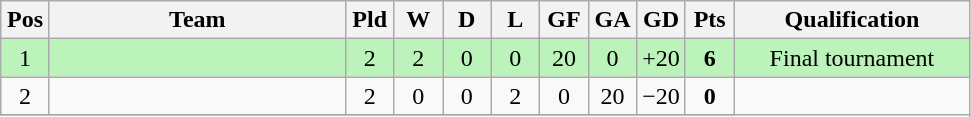<table class="wikitable" border="1" style="text-align: center;">
<tr>
<th width="25"><abbr>Pos</abbr></th>
<th width="190">Team</th>
<th width="25"><abbr>Pld</abbr></th>
<th width="25"><abbr>W</abbr></th>
<th width="25"><abbr>D</abbr></th>
<th width="25"><abbr>L</abbr></th>
<th width="25"><abbr>GF</abbr></th>
<th width="25"><abbr>GA</abbr></th>
<th width="25"><abbr>GD</abbr></th>
<th width="25"><abbr>Pts</abbr></th>
<th width="150">Qualification</th>
</tr>
<tr bgcolor = #BBF3BB>
<td>1</td>
<td align="left"></td>
<td>2</td>
<td>2</td>
<td>0</td>
<td>0</td>
<td>20</td>
<td>0</td>
<td>+20</td>
<td><strong>6</strong></td>
<td>Final tournament</td>
</tr>
<tr>
<td>2</td>
<td align="left"></td>
<td>2</td>
<td>0</td>
<td>0</td>
<td>2</td>
<td>0</td>
<td>20</td>
<td>−20</td>
<td><strong>0</strong></td>
</tr>
<tr>
</tr>
</table>
